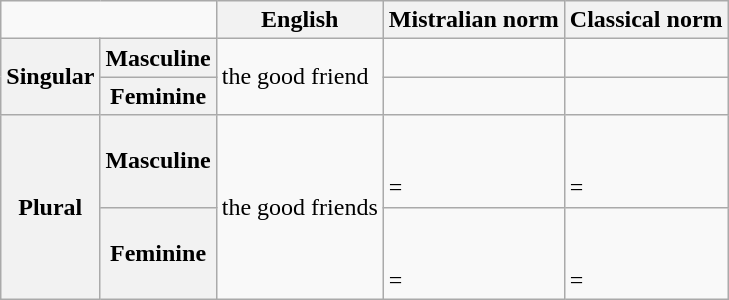<table class=wikitable>
<tr>
<td colspan=2></td>
<th scope="col">English</th>
<th ! scope="col">Mistralian norm</th>
<th ! scope="col">Classical norm</th>
</tr>
<tr>
<th scope="row" rowspan=2>Singular</th>
<th ! scope="row">Masculine</th>
<td rowspan=2>the good friend</td>
<td><br></td>
<td><br></td>
</tr>
<tr>
<th scope="row">Feminine</th>
<td><br></td>
<td><br></td>
</tr>
<tr>
<th scope="row" rowspan=2>Plural</th>
<th ! scope="row">Masculine</th>
<td rowspan=2>the good friends</td>
<td><br><br>= </td>
<td><br><br>= </td>
</tr>
<tr>
<th scope="row">Feminine</th>
<td><br><br>= </td>
<td><br><br>= </td>
</tr>
</table>
